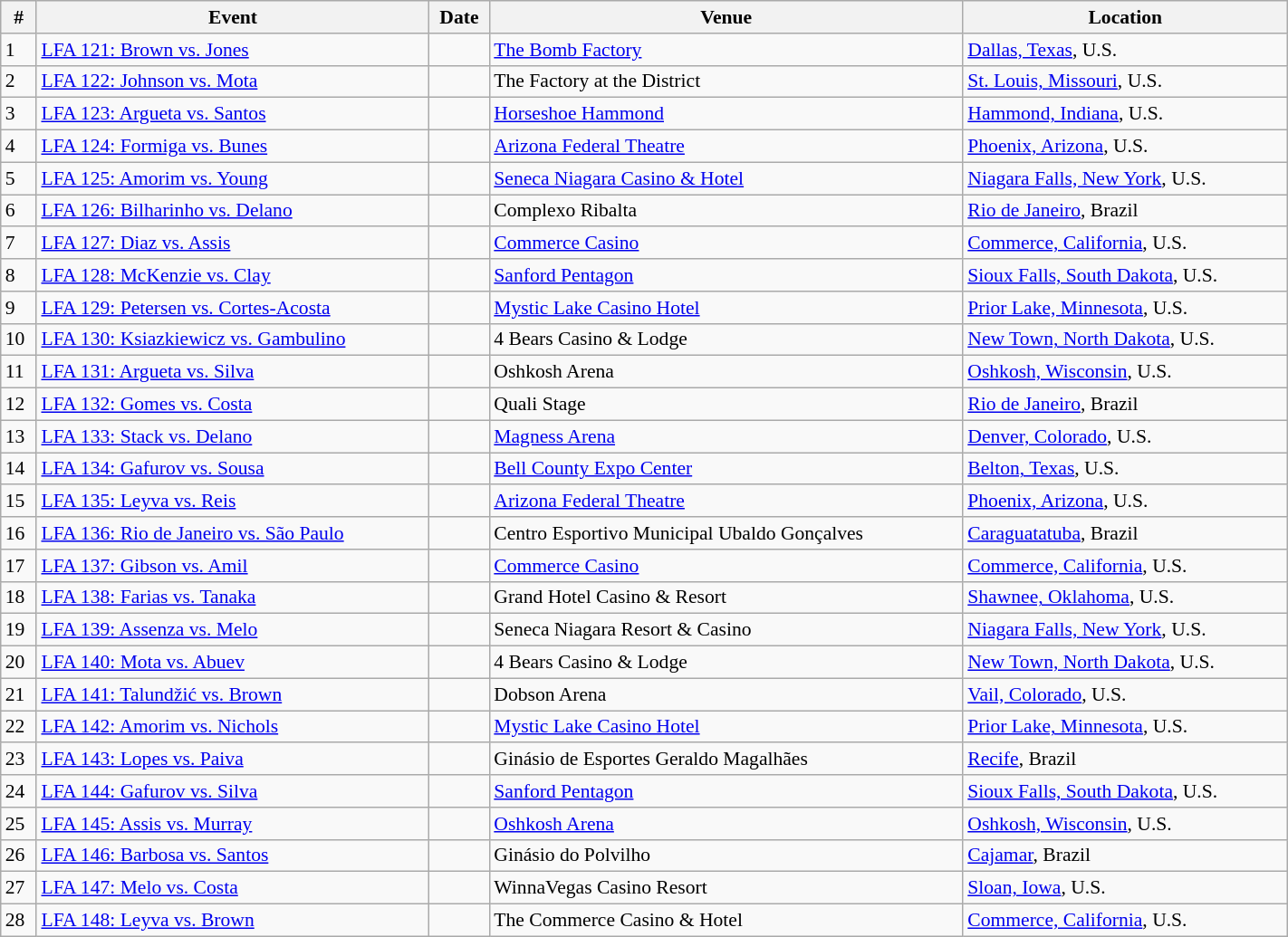<table class="wikitable" style="width:75%; font-size:90%;">
<tr>
<th scope="col">#</th>
<th scope="col">Event</th>
<th scope="col">Date</th>
<th scope="col">Venue</th>
<th scope="col">Location</th>
</tr>
<tr>
<td>1</td>
<td><a href='#'>LFA 121: Brown vs. Jones</a></td>
<td></td>
<td><a href='#'>The Bomb Factory</a></td>
<td><a href='#'>Dallas, Texas</a>, U.S.</td>
</tr>
<tr>
<td>2</td>
<td><a href='#'>LFA 122: Johnson vs. Mota</a></td>
<td></td>
<td>The Factory at the District</td>
<td><a href='#'>St. Louis, Missouri</a>, U.S.</td>
</tr>
<tr>
<td>3</td>
<td><a href='#'>LFA 123: Argueta vs. Santos</a></td>
<td></td>
<td><a href='#'>Horseshoe Hammond</a></td>
<td><a href='#'>Hammond, Indiana</a>, U.S.</td>
</tr>
<tr>
<td>4</td>
<td><a href='#'>LFA 124: Formiga vs. Bunes</a></td>
<td></td>
<td><a href='#'>Arizona Federal Theatre</a></td>
<td><a href='#'>Phoenix, Arizona</a>, U.S.</td>
</tr>
<tr>
<td>5</td>
<td><a href='#'>LFA 125: Amorim vs. Young</a></td>
<td></td>
<td><a href='#'>Seneca Niagara Casino & Hotel</a></td>
<td><a href='#'>Niagara Falls, New York</a>, U.S.</td>
</tr>
<tr>
<td>6</td>
<td><a href='#'>LFA 126: Bilharinho vs. Delano</a></td>
<td></td>
<td>Complexo Ribalta</td>
<td><a href='#'>Rio de Janeiro</a>, Brazil</td>
</tr>
<tr>
<td>7</td>
<td><a href='#'>LFA 127: Diaz vs. Assis</a></td>
<td></td>
<td><a href='#'>Commerce Casino</a></td>
<td><a href='#'>Commerce, California</a>, U.S.</td>
</tr>
<tr>
<td>8</td>
<td><a href='#'>LFA 128: McKenzie vs. Clay</a></td>
<td></td>
<td><a href='#'>Sanford Pentagon</a></td>
<td><a href='#'>Sioux Falls, South Dakota</a>, U.S.</td>
</tr>
<tr>
<td>9</td>
<td><a href='#'>LFA 129: Petersen vs. Cortes-Acosta</a></td>
<td></td>
<td><a href='#'>Mystic Lake Casino Hotel</a></td>
<td><a href='#'>Prior Lake, Minnesota</a>, U.S.</td>
</tr>
<tr>
<td>10</td>
<td><a href='#'>LFA 130: Ksiazkiewicz vs. Gambulino</a></td>
<td></td>
<td>4 Bears Casino & Lodge</td>
<td><a href='#'>New Town, North Dakota</a>, U.S.</td>
</tr>
<tr>
<td>11</td>
<td><a href='#'>LFA 131: Argueta vs. Silva</a></td>
<td></td>
<td>Oshkosh Arena</td>
<td><a href='#'>Oshkosh, Wisconsin</a>, U.S.</td>
</tr>
<tr>
<td>12</td>
<td><a href='#'>LFA 132: Gomes vs. Costa</a></td>
<td></td>
<td>Quali Stage</td>
<td><a href='#'>Rio de Janeiro</a>, Brazil</td>
</tr>
<tr>
<td>13</td>
<td><a href='#'>LFA 133: Stack vs. Delano</a></td>
<td></td>
<td><a href='#'>Magness Arena</a></td>
<td><a href='#'>Denver, Colorado</a>, U.S.</td>
</tr>
<tr>
<td>14</td>
<td><a href='#'>LFA 134: Gafurov vs. Sousa</a></td>
<td></td>
<td><a href='#'>Bell County Expo Center</a></td>
<td><a href='#'>Belton, Texas</a>, U.S.</td>
</tr>
<tr>
<td>15</td>
<td><a href='#'>LFA 135: Leyva vs. Reis</a></td>
<td></td>
<td><a href='#'>Arizona Federal Theatre</a></td>
<td><a href='#'>Phoenix, Arizona</a>, U.S.</td>
</tr>
<tr>
<td>16</td>
<td><a href='#'>LFA 136: Rio de Janeiro vs. São Paulo</a></td>
<td></td>
<td>Centro Esportivo Municipal Ubaldo Gonçalves</td>
<td><a href='#'>Caraguatatuba</a>, Brazil</td>
</tr>
<tr>
<td>17</td>
<td><a href='#'>LFA 137: Gibson vs. Amil</a></td>
<td></td>
<td><a href='#'>Commerce Casino</a></td>
<td><a href='#'>Commerce, California</a>, U.S.</td>
</tr>
<tr>
<td>18</td>
<td><a href='#'>LFA 138: Farias vs. Tanaka</a></td>
<td></td>
<td>Grand Hotel Casino & Resort</td>
<td><a href='#'>Shawnee, Oklahoma</a>, U.S.</td>
</tr>
<tr>
<td>19</td>
<td><a href='#'>LFA 139: Assenza vs. Melo</a></td>
<td></td>
<td>Seneca Niagara Resort & Casino</td>
<td><a href='#'>Niagara Falls, New York</a>, U.S.</td>
</tr>
<tr>
<td>20</td>
<td><a href='#'>LFA 140: Mota vs. Abuev</a></td>
<td></td>
<td>4 Bears Casino & Lodge</td>
<td><a href='#'>New Town, North Dakota</a>, U.S.</td>
</tr>
<tr>
<td>21</td>
<td><a href='#'>LFA 141: Talundžić vs. Brown</a></td>
<td></td>
<td>Dobson Arena</td>
<td><a href='#'>Vail, Colorado</a>, U.S.</td>
</tr>
<tr>
<td>22</td>
<td><a href='#'>LFA 142: Amorim vs. Nichols</a></td>
<td></td>
<td><a href='#'>Mystic Lake Casino Hotel</a></td>
<td><a href='#'>Prior Lake, Minnesota</a>, U.S.</td>
</tr>
<tr>
<td>23</td>
<td><a href='#'>LFA 143: Lopes vs. Paiva</a></td>
<td></td>
<td>Ginásio de Esportes Geraldo Magalhães</td>
<td><a href='#'>Recife</a>, Brazil</td>
</tr>
<tr>
<td>24</td>
<td><a href='#'>LFA 144: Gafurov vs. Silva</a></td>
<td></td>
<td><a href='#'>Sanford Pentagon</a></td>
<td><a href='#'>Sioux Falls, South Dakota</a>, U.S.</td>
</tr>
<tr>
<td>25</td>
<td><a href='#'>LFA 145: Assis vs. Murray</a></td>
<td></td>
<td><a href='#'>Oshkosh Arena</a></td>
<td><a href='#'>Oshkosh, Wisconsin</a>, U.S.</td>
</tr>
<tr>
<td>26</td>
<td><a href='#'>LFA 146: Barbosa vs. Santos</a></td>
<td></td>
<td>Ginásio do Polvilho</td>
<td><a href='#'>Cajamar</a>, Brazil</td>
</tr>
<tr>
<td>27</td>
<td><a href='#'>LFA 147: Melo vs. Costa</a></td>
<td></td>
<td>WinnaVegas Casino Resort</td>
<td><a href='#'>Sloan, Iowa</a>, U.S.</td>
</tr>
<tr>
<td>28</td>
<td><a href='#'>LFA 148: Leyva vs. Brown</a></td>
<td></td>
<td>The Commerce Casino & Hotel</td>
<td><a href='#'>Commerce, California</a>, U.S.</td>
</tr>
</table>
